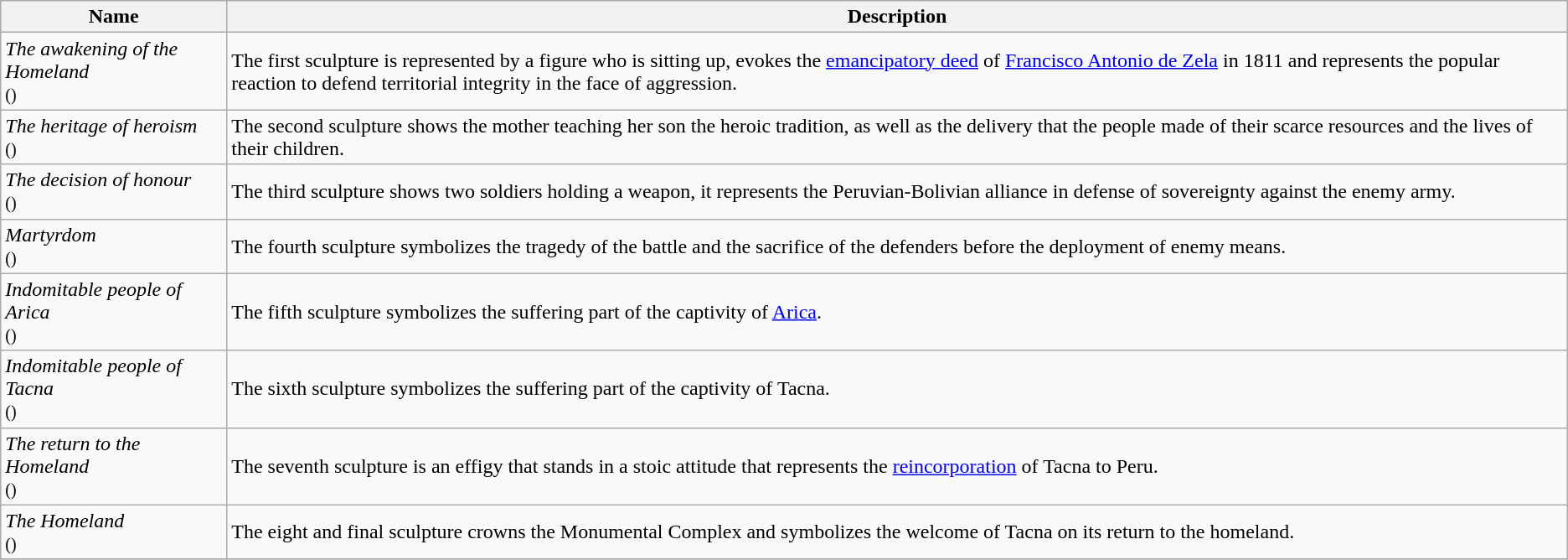<table class="wikitable sortable"  text-align:center;">
<tr>
<th>Name</th>
<th>Description</th>
</tr>
<tr>
<td><em>The awakening of the Homeland</em><br><small>()</small></td>
<td>The first sculpture is represented by a figure who is sitting up, evokes the <a href='#'>emancipatory deed</a> of <a href='#'>Francisco Antonio de Zela</a> in 1811 and represents the popular reaction to defend territorial integrity in the face of aggression.</td>
</tr>
<tr>
<td><em>The heritage of heroism</em><br><small>()</small></td>
<td>The second sculpture shows the mother teaching her son the heroic tradition, as well as the delivery that the people made of their scarce resources and the lives of their children.</td>
</tr>
<tr>
<td><em>The decision of honour</em><br><small>()</small></td>
<td>The third sculpture shows two soldiers holding a weapon, it represents the Peruvian-Bolivian alliance in defense of sovereignty against the enemy army.</td>
</tr>
<tr>
<td><em>Martyrdom</em><br><small>()</small></td>
<td>The fourth sculpture symbolizes the tragedy of the battle and the sacrifice of the defenders before the deployment of enemy means.</td>
</tr>
<tr>
<td><em>Indomitable people of Arica</em><br><small>()</small></td>
<td>The fifth sculpture symbolizes the suffering part of the captivity of <a href='#'>Arica</a>.</td>
</tr>
<tr>
<td><em>Indomitable people of Tacna</em><br><small>()</small></td>
<td>The sixth sculpture symbolizes the suffering part of the captivity of Tacna.</td>
</tr>
<tr>
<td><em>The return to the Homeland</em><br><small>()</small></td>
<td>The seventh sculpture is an effigy that stands in a stoic attitude that represents the <a href='#'>reincorporation</a> of Tacna to Peru.</td>
</tr>
<tr>
<td><em>The Homeland</em><br><small>()</small></td>
<td>The eight and final sculpture crowns the Monumental Complex and symbolizes the welcome of Tacna on its return to the homeland.</td>
</tr>
<tr>
</tr>
</table>
